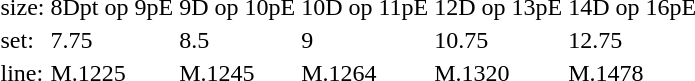<table style="margin-left:40px;">
<tr>
<td>size:</td>
<td>8Dpt op 9pE</td>
<td>9D op 10pE</td>
<td>10D op 11pE</td>
<td>12D op 13pE</td>
<td>14D op 16pE</td>
</tr>
<tr>
<td>set:</td>
<td>7.75</td>
<td>8.5</td>
<td>9</td>
<td>10.75</td>
<td>12.75</td>
</tr>
<tr>
<td>line:</td>
<td>M.1225</td>
<td>M.1245</td>
<td>M.1264</td>
<td>M.1320</td>
<td>M.1478</td>
</tr>
</table>
